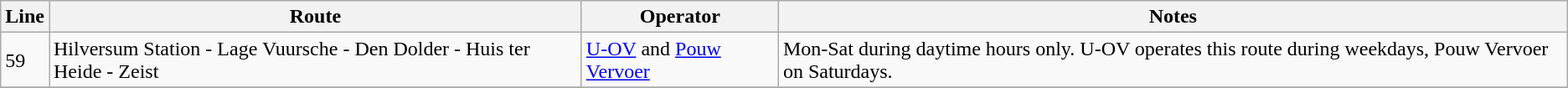<table class="wikitable">
<tr>
<th>Line</th>
<th>Route</th>
<th>Operator</th>
<th>Notes</th>
</tr>
<tr>
<td>59</td>
<td>Hilversum Station - Lage Vuursche - Den Dolder - Huis ter Heide - Zeist</td>
<td><a href='#'>U-OV</a> and <a href='#'>Pouw Vervoer</a></td>
<td>Mon-Sat during daytime hours only. U-OV operates this route during weekdays, Pouw Vervoer on Saturdays.</td>
</tr>
<tr>
</tr>
</table>
